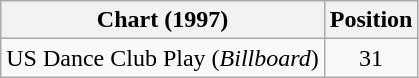<table class="wikitable">
<tr>
<th>Chart (1997)</th>
<th>Position</th>
</tr>
<tr>
<td>US Dance Club Play (<em>Billboard</em>)</td>
<td align="center">31</td>
</tr>
</table>
